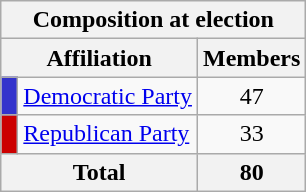<table class="wikitable">
<tr>
<th colspan="3" align="center" valign="bottom">Composition at election</th>
</tr>
<tr>
<th colspan="2" align="center" valign="bottom">Affiliation</th>
<th valign="bottom">Members</th>
</tr>
<tr>
<td bgcolor="#3333CC"> </td>
<td><a href='#'>Democratic Party</a></td>
<td align="center">47</td>
</tr>
<tr>
<td bgcolor="#CC0000"> </td>
<td><a href='#'>Republican Party</a></td>
<td align="center">33</td>
</tr>
<tr>
<th colspan="2" align="center"><strong>Total</strong></th>
<th align="center"><strong>80</strong></th>
</tr>
</table>
